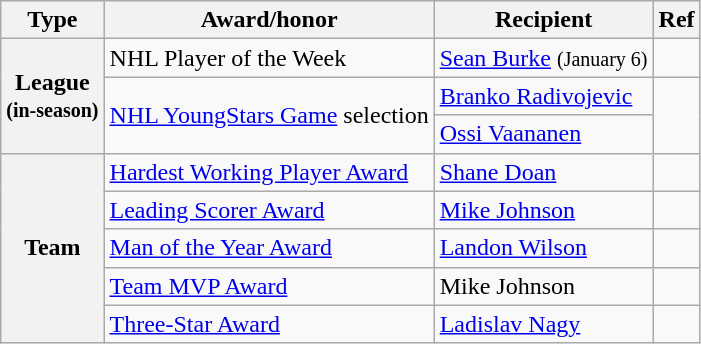<table class="wikitable">
<tr>
<th scope="col">Type</th>
<th scope="col">Award/honor</th>
<th scope="col">Recipient</th>
<th scope="col">Ref</th>
</tr>
<tr>
<th scope="row" rowspan="3">League<br><small>(in-season)</small></th>
<td>NHL Player of the Week</td>
<td><a href='#'>Sean Burke</a> <small>(January 6)</small></td>
<td></td>
</tr>
<tr>
<td rowspan="2"><a href='#'>NHL YoungStars Game</a> selection</td>
<td><a href='#'>Branko Radivojevic</a></td>
<td rowspan="2"></td>
</tr>
<tr>
<td><a href='#'>Ossi Vaananen</a></td>
</tr>
<tr>
<th scope="row" rowspan="5">Team</th>
<td><a href='#'>Hardest Working Player Award</a></td>
<td><a href='#'>Shane Doan</a></td>
<td></td>
</tr>
<tr>
<td><a href='#'>Leading Scorer Award</a></td>
<td><a href='#'>Mike Johnson</a></td>
<td></td>
</tr>
<tr>
<td><a href='#'>Man of the Year Award</a></td>
<td><a href='#'>Landon Wilson</a></td>
<td></td>
</tr>
<tr>
<td><a href='#'>Team MVP Award</a></td>
<td>Mike Johnson</td>
<td></td>
</tr>
<tr>
<td><a href='#'>Three-Star Award</a></td>
<td><a href='#'>Ladislav Nagy</a></td>
<td></td>
</tr>
</table>
